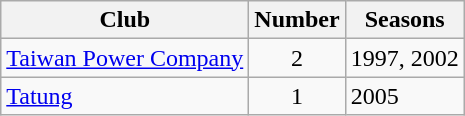<table class="wikitable sortable">
<tr>
<th>Club</th>
<th>Number</th>
<th>Seasons</th>
</tr>
<tr>
<td><a href='#'>Taiwan Power Company</a></td>
<td style="text-align:center">2</td>
<td>1997, 2002</td>
</tr>
<tr>
<td><a href='#'>Tatung</a></td>
<td style="text-align:center">1</td>
<td>2005</td>
</tr>
</table>
